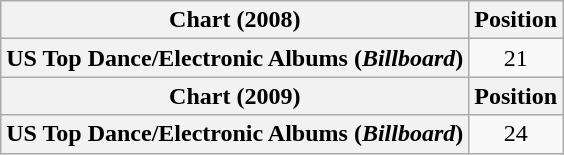<table class="wikitable plainrowheaders" style="text-align:center">
<tr>
<th scope="col">Chart (2008)</th>
<th scope="col">Position</th>
</tr>
<tr>
<th scope="row">US Top Dance/Electronic Albums (<em>Billboard</em>)</th>
<td>21</td>
</tr>
<tr>
<th scope="col">Chart (2009)</th>
<th scope="col">Position</th>
</tr>
<tr>
<th scope="row">US Top Dance/Electronic Albums (<em>Billboard</em>)</th>
<td>24</td>
</tr>
</table>
